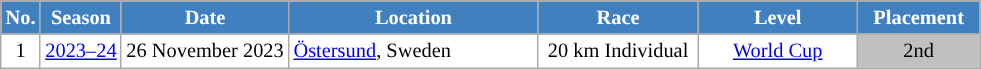<table class="wikitable sortable" style="font-size:85%; text-align:center; border:grey solid 1px; border-collapse:collapse; background:#ffffff;">
<tr style="background:#efefef;">
<th style="background-color:#4180be; color:white;">No.</th>
<th style="background-color:#4180be; color:white;">Season</th>
<th style="background-color:#4180be; color:white; width:105px;">Date</th>
<th style="background-color:#4180be; color:white; width:160px;">Location</th>
<th style="background-color:#4180be; color:white; width:100px;">Race</th>
<th style="background-color:#4180be; color:white; width:100px;">Level</th>
<th style="background-color:#4180be; color:white; width:75px;">Placement</th>
</tr>
<tr>
<td>1</td>
<td><a href='#'>2023–24</a></td>
<td align=right>26 November 2023</td>
<td align=left> <a href='#'>Östersund</a>, Sweden</td>
<td>20 km Individual</td>
<td><a href='#'>World Cup</a></td>
<td align=center bgcolor="silver">2nd</td>
</tr>
</table>
